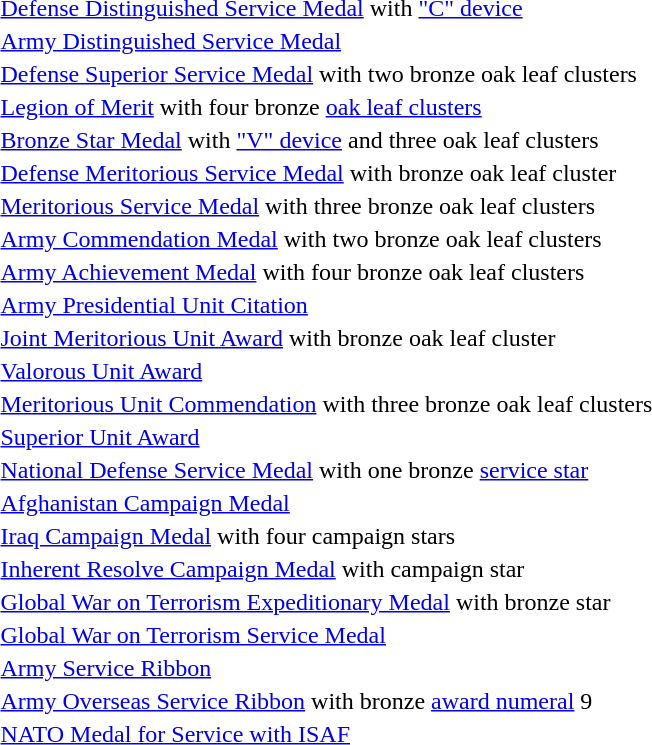<table>
<tr>
<td><span></span> <a href='#'>Defense Distinguished Service Medal</a> with <a href='#'>"C" device</a></td>
</tr>
<tr>
<td> <a href='#'>Army Distinguished Service Medal</a></td>
</tr>
<tr>
<td> <a href='#'>Defense Superior Service Medal</a> with two bronze oak leaf clusters</td>
</tr>
<tr>
<td> <a href='#'>Legion of Merit</a> with four bronze <a href='#'>oak leaf clusters</a></td>
</tr>
<tr>
<td> <a href='#'>Bronze Star Medal</a> with <a href='#'>"V" device</a> and three oak leaf clusters</td>
</tr>
<tr>
<td> <a href='#'>Defense Meritorious Service Medal</a> with bronze oak leaf cluster</td>
</tr>
<tr>
<td> <a href='#'>Meritorious Service Medal</a> with three bronze oak leaf clusters</td>
</tr>
<tr>
<td> <a href='#'>Army Commendation Medal</a> with two bronze oak leaf clusters</td>
</tr>
<tr>
<td> <a href='#'>Army Achievement Medal</a> with four bronze oak leaf clusters</td>
</tr>
<tr>
<td> <a href='#'>Army Presidential Unit Citation</a></td>
</tr>
<tr>
<td> <a href='#'>Joint Meritorious Unit Award</a> with bronze oak leaf cluster</td>
</tr>
<tr>
<td> <a href='#'>Valorous Unit Award</a></td>
</tr>
<tr>
<td> <a href='#'>Meritorious Unit Commendation</a> with three bronze oak leaf clusters</td>
</tr>
<tr>
<td> <a href='#'>Superior Unit Award</a></td>
</tr>
<tr>
<td> <a href='#'>National Defense Service Medal</a> with one bronze <a href='#'>service star</a></td>
</tr>
<tr>
<td> <a href='#'>Afghanistan Campaign Medal</a></td>
</tr>
<tr>
<td> <a href='#'>Iraq Campaign Medal</a> with four campaign stars</td>
</tr>
<tr>
<td> <a href='#'>Inherent Resolve Campaign Medal</a> with campaign star</td>
</tr>
<tr>
<td> <a href='#'>Global War on Terrorism Expeditionary Medal</a> with bronze star</td>
</tr>
<tr>
<td> <a href='#'>Global War on Terrorism Service Medal</a></td>
</tr>
<tr>
<td> <a href='#'>Army Service Ribbon</a></td>
</tr>
<tr>
<td><span></span> <a href='#'>Army Overseas Service Ribbon</a> with bronze <a href='#'>award numeral</a> 9</td>
</tr>
<tr>
<td> <a href='#'>NATO Medal for Service with ISAF</a></td>
</tr>
</table>
